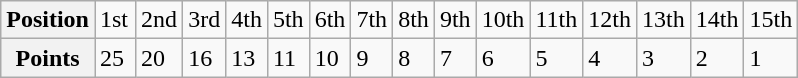<table class="wikitable" style="font-size: 100%;">
<tr>
<th>Position</th>
<td width="20">1st</td>
<td width="20">2nd</td>
<td width="20">3rd</td>
<td width="20">4th</td>
<td width="20">5th</td>
<td width="20">6th</td>
<td width="20">7th</td>
<td width="20">8th</td>
<td width="20">9th</td>
<td width="20">10th</td>
<td width="20">11th</td>
<td width="20">12th</td>
<td width="20">13th</td>
<td width="20">14th</td>
<td width="20">15th</td>
</tr>
<tr>
<th>Points</th>
<td>25</td>
<td>20</td>
<td>16</td>
<td>13</td>
<td>11</td>
<td>10</td>
<td>9</td>
<td>8</td>
<td>7</td>
<td>6</td>
<td>5</td>
<td>4</td>
<td>3</td>
<td>2</td>
<td>1</td>
</tr>
</table>
